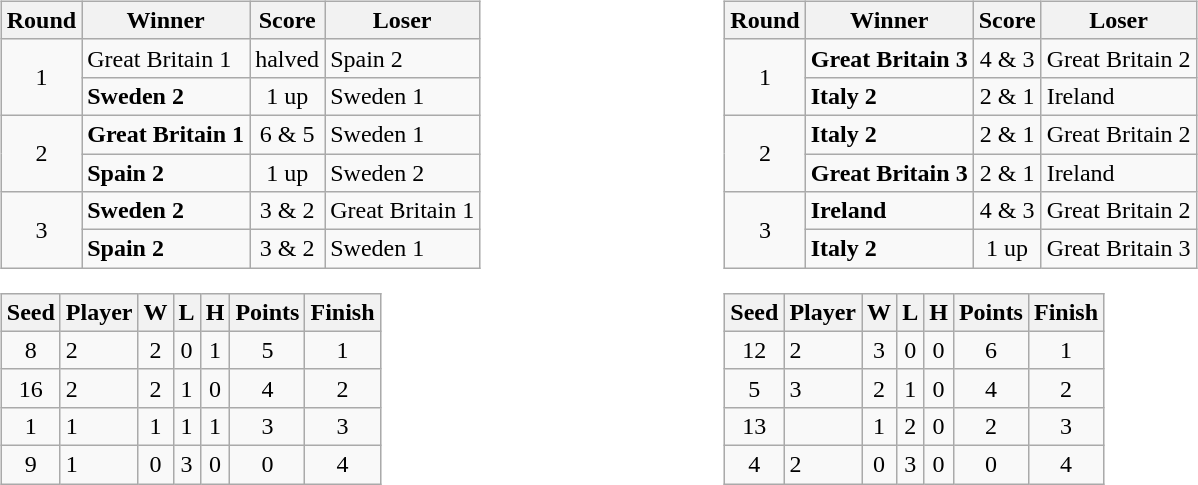<table style="width: 60em">
<tr>
<td valign=top><br><table class="wikitable">
<tr>
<th>Round</th>
<th>Winner</th>
<th>Score</th>
<th>Loser</th>
</tr>
<tr>
<td align=center rowspan=2>1</td>
<td>Great Britain 1</td>
<td align=center>halved</td>
<td>Spain 2</td>
</tr>
<tr>
<td><strong>Sweden 2</strong></td>
<td align=center>1 up</td>
<td>Sweden 1</td>
</tr>
<tr>
<td align=center rowspan=2>2</td>
<td><strong>Great Britain 1</strong></td>
<td align=center>6 & 5</td>
<td>Sweden 1</td>
</tr>
<tr>
<td><strong>Spain 2</strong></td>
<td align=center>1  up</td>
<td>Sweden 2</td>
</tr>
<tr>
<td align=center rowspan=2>3</td>
<td><strong>Sweden 2</strong></td>
<td align=center>3 & 2</td>
<td>Great Britain 1</td>
</tr>
<tr>
<td><strong>Spain 2</strong></td>
<td align=center>3 & 2</td>
<td>Sweden 1</td>
</tr>
</table>
<table class="wikitable" style="text-align:center">
<tr>
<th>Seed</th>
<th>Player</th>
<th>W</th>
<th>L</th>
<th>H</th>
<th>Points</th>
<th>Finish</th>
</tr>
<tr>
<td>8</td>
<td align=left> 2</td>
<td>2</td>
<td>0</td>
<td>1</td>
<td>5</td>
<td>1</td>
</tr>
<tr>
<td>16</td>
<td align=left> 2</td>
<td>2</td>
<td>1</td>
<td>0</td>
<td>4</td>
<td>2</td>
</tr>
<tr>
<td>1</td>
<td align=left> 1</td>
<td>1</td>
<td>1</td>
<td>1</td>
<td>3</td>
<td>3</td>
</tr>
<tr>
<td>9</td>
<td align=left> 1</td>
<td>0</td>
<td>3</td>
<td>0</td>
<td>0</td>
<td>4</td>
</tr>
</table>
</td>
<td valign=top><br><table class="wikitable">
<tr>
<th>Round</th>
<th>Winner</th>
<th>Score</th>
<th>Loser</th>
</tr>
<tr>
<td align=center rowspan=2>1</td>
<td><strong>Great Britain 3</strong></td>
<td align=center>4 & 3</td>
<td>Great Britain 2</td>
</tr>
<tr>
<td><strong>Italy 2</strong></td>
<td align=center>2 & 1</td>
<td>Ireland</td>
</tr>
<tr>
<td align=center rowspan=2>2</td>
<td><strong>Italy 2</strong></td>
<td align=center>2 & 1</td>
<td>Great Britain 2</td>
</tr>
<tr>
<td><strong>Great Britain 3</strong></td>
<td align=center>2 & 1</td>
<td>Ireland</td>
</tr>
<tr>
<td align=center rowspan=2>3</td>
<td><strong>Ireland</strong></td>
<td align=center>4 & 3</td>
<td>Great Britain 2</td>
</tr>
<tr>
<td><strong>Italy 2</strong></td>
<td align=center>1 up</td>
<td>Great Britain 3</td>
</tr>
</table>
<table class="wikitable" style="text-align:center">
<tr>
<th>Seed</th>
<th>Player</th>
<th>W</th>
<th>L</th>
<th>H</th>
<th>Points</th>
<th>Finish</th>
</tr>
<tr>
<td>12</td>
<td align=left> 2</td>
<td>3</td>
<td>0</td>
<td>0</td>
<td>6</td>
<td>1</td>
</tr>
<tr>
<td>5</td>
<td align=left> 3</td>
<td>2</td>
<td>1</td>
<td>0</td>
<td>4</td>
<td>2</td>
</tr>
<tr>
<td>13</td>
<td align=left></td>
<td>1</td>
<td>2</td>
<td>0</td>
<td>2</td>
<td>3</td>
</tr>
<tr>
<td>4</td>
<td align=left> 2</td>
<td>0</td>
<td>3</td>
<td>0</td>
<td>0</td>
<td>4</td>
</tr>
</table>
</td>
</tr>
</table>
